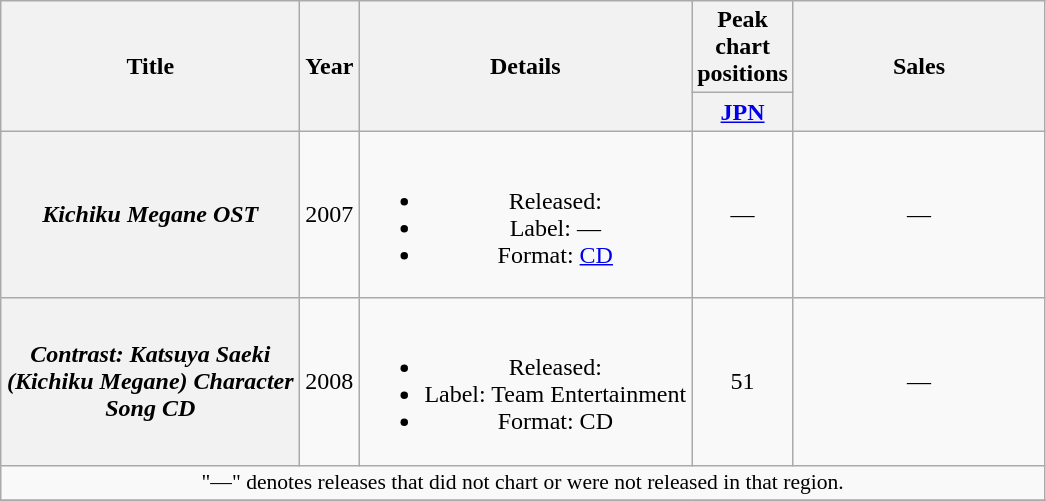<table class="wikitable plainrowheaders" style="text-align:center;">
<tr>
<th rowspan="2" style="width:12em;">Title</th>
<th rowspan="2">Year</th>
<th rowspan="2">Details</th>
<th colspan="1">Peak chart positions</th>
<th rowspan="2" style="width:10em;">Sales</th>
</tr>
<tr>
<th width="30"><a href='#'>JPN</a><br></th>
</tr>
<tr>
<th scope="row"><em>Kichiku Megane OST</em></th>
<td>2007</td>
<td><br><ul><li>Released: </li><li>Label: —</li><li>Format: <a href='#'>CD</a></li></ul></td>
<td>—</td>
<td>—</td>
</tr>
<tr>
<th scope="row"><em>Contrast: Katsuya Saeki (Kichiku Megane) Character Song CD</em></th>
<td>2008</td>
<td><br><ul><li>Released: </li><li>Label: Team Entertainment</li><li>Format: CD</li></ul></td>
<td>51</td>
<td>—</td>
</tr>
<tr>
<td colspan="5" style="font-size:90%;">"—" denotes releases that did not chart or were not released in that region.</td>
</tr>
<tr>
</tr>
</table>
